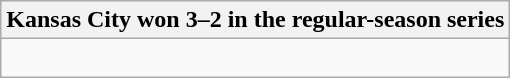<table class="wikitable collapsible collapsed">
<tr>
<th>Kansas City won 3–2 in the regular-season series</th>
</tr>
<tr>
<td><br>



</td>
</tr>
</table>
